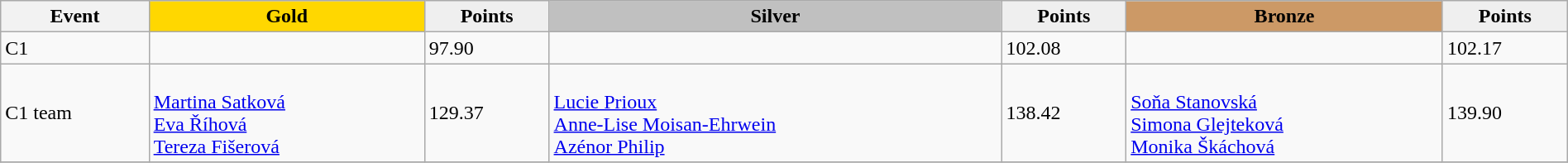<table class="wikitable" width=100%>
<tr>
<th>Event</th>
<td align=center bgcolor="gold"><strong>Gold</strong></td>
<td align=center bgcolor="EFEFEF"><strong>Points</strong></td>
<td align=center bgcolor="silver"><strong>Silver</strong></td>
<td align=center bgcolor="EFEFEF"><strong>Points</strong></td>
<td align=center bgcolor="CC9966"><strong>Bronze</strong></td>
<td align=center bgcolor="EFEFEF"><strong>Points</strong></td>
</tr>
<tr>
<td>C1 </td>
<td></td>
<td>97.90</td>
<td></td>
<td>102.08</td>
<td></td>
<td>102.17</td>
</tr>
<tr>
<td>C1 team</td>
<td><br><a href='#'>Martina Satková</a><br><a href='#'>Eva Říhová</a><br><a href='#'>Tereza Fišerová</a></td>
<td>129.37</td>
<td><br><a href='#'>Lucie Prioux</a><br><a href='#'>Anne-Lise Moisan-Ehrwein</a><br><a href='#'>Azénor Philip</a></td>
<td>138.42</td>
<td><br><a href='#'>Soňa Stanovská</a><br><a href='#'>Simona Glejteková</a><br><a href='#'>Monika Škáchová</a></td>
<td>139.90</td>
</tr>
<tr>
</tr>
</table>
